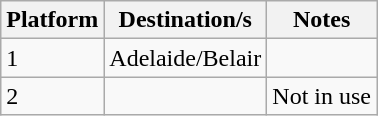<table class="wikitable">
<tr>
<th>Platform</th>
<th>Destination/s</th>
<th>Notes</th>
</tr>
<tr>
<td style=background:#><span>1</span></td>
<td>Adelaide/Belair</td>
<td></td>
</tr>
<tr>
<td>2</td>
<td></td>
<td>Not in use</td>
</tr>
</table>
